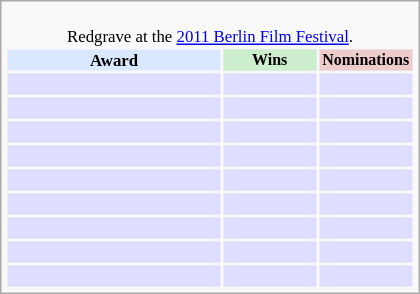<table class="infobox" style="width: 25em; text-align: left; font-size: 70%; vertical-align: middle;">
<tr>
<td colspan="3" style="text-align:center;"><br>Redgrave at the <a href='#'>2011 Berlin Film Festival</a>.</td>
</tr>
<tr bgcolor=#D9E8FF style="text-align:center;">
<th style="vertical-align: middle;">Award</th>
<th style="background:#cceecc; font-size:8pt;" width="60px">Wins</th>
<th style="background:#eecccc; font-size:8pt;" width="60px">Nominations</th>
</tr>
<tr bgcolor=#ddddff>
<td style="text-align:center;"><br></td>
<td></td>
<td></td>
</tr>
<tr bgcolor=#ddddff>
<td style="text-align:center;"><br></td>
<td></td>
<td></td>
</tr>
<tr bgcolor=#ddddff>
<td style="text-align:center;"><br></td>
<td></td>
<td></td>
</tr>
<tr bgcolor=#ddddff>
<td style="text-align:center;"><br></td>
<td></td>
<td></td>
</tr>
<tr bgcolor=#ddddff>
<td style="text-align:center;"><br></td>
<td></td>
<td></td>
</tr>
<tr bgcolor=#ddddff>
<td style="text-align:center;"><br></td>
<td></td>
<td></td>
</tr>
<tr bgcolor=#ddddff>
<td style="text-align:center;"><br></td>
<td></td>
<td></td>
</tr>
<tr bgcolor=#ddddff>
<td style="text-align:center;"><br></td>
<td></td>
<td></td>
</tr>
<tr bgcolor=#ddddff>
<td style="text-align:center;"><br></td>
<td></td>
<td></td>
</tr>
</table>
